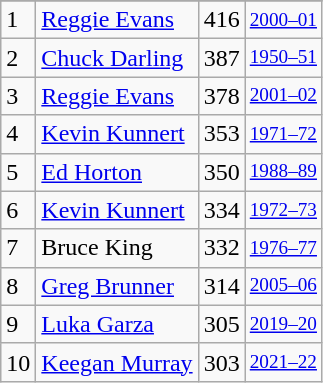<table class="wikitable">
<tr>
</tr>
<tr>
<td>1</td>
<td><a href='#'>Reggie Evans</a></td>
<td>416</td>
<td style="font-size:80%;"><a href='#'>2000–01</a></td>
</tr>
<tr>
<td>2</td>
<td><a href='#'>Chuck Darling</a></td>
<td>387</td>
<td style="font-size:80%;"><a href='#'>1950–51</a></td>
</tr>
<tr>
<td>3</td>
<td><a href='#'>Reggie Evans</a></td>
<td>378</td>
<td style="font-size:80%;"><a href='#'>2001–02</a></td>
</tr>
<tr>
<td>4</td>
<td><a href='#'>Kevin Kunnert</a></td>
<td>353</td>
<td style="font-size:80%;"><a href='#'>1971–72</a></td>
</tr>
<tr>
<td>5</td>
<td><a href='#'>Ed Horton</a></td>
<td>350</td>
<td style="font-size:80%;"><a href='#'>1988–89</a></td>
</tr>
<tr>
<td>6</td>
<td><a href='#'>Kevin Kunnert</a></td>
<td>334</td>
<td style="font-size:80%;"><a href='#'>1972–73</a></td>
</tr>
<tr>
<td>7</td>
<td>Bruce King</td>
<td>332</td>
<td style="font-size:80%;"><a href='#'>1976–77</a></td>
</tr>
<tr>
<td>8</td>
<td><a href='#'>Greg Brunner</a></td>
<td>314</td>
<td style="font-size:80%;"><a href='#'>2005–06</a></td>
</tr>
<tr>
<td>9</td>
<td><a href='#'>Luka Garza</a></td>
<td>305</td>
<td style="font-size:80%;"><a href='#'>2019–20</a></td>
</tr>
<tr>
<td>10</td>
<td><a href='#'>Keegan Murray</a></td>
<td>303</td>
<td style="font-size:80%;"><a href='#'>2021–22</a></td>
</tr>
</table>
